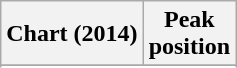<table class="wikitable">
<tr>
<th>Chart (2014)</th>
<th>Peak <br> position</th>
</tr>
<tr>
</tr>
<tr>
</tr>
<tr>
</tr>
</table>
